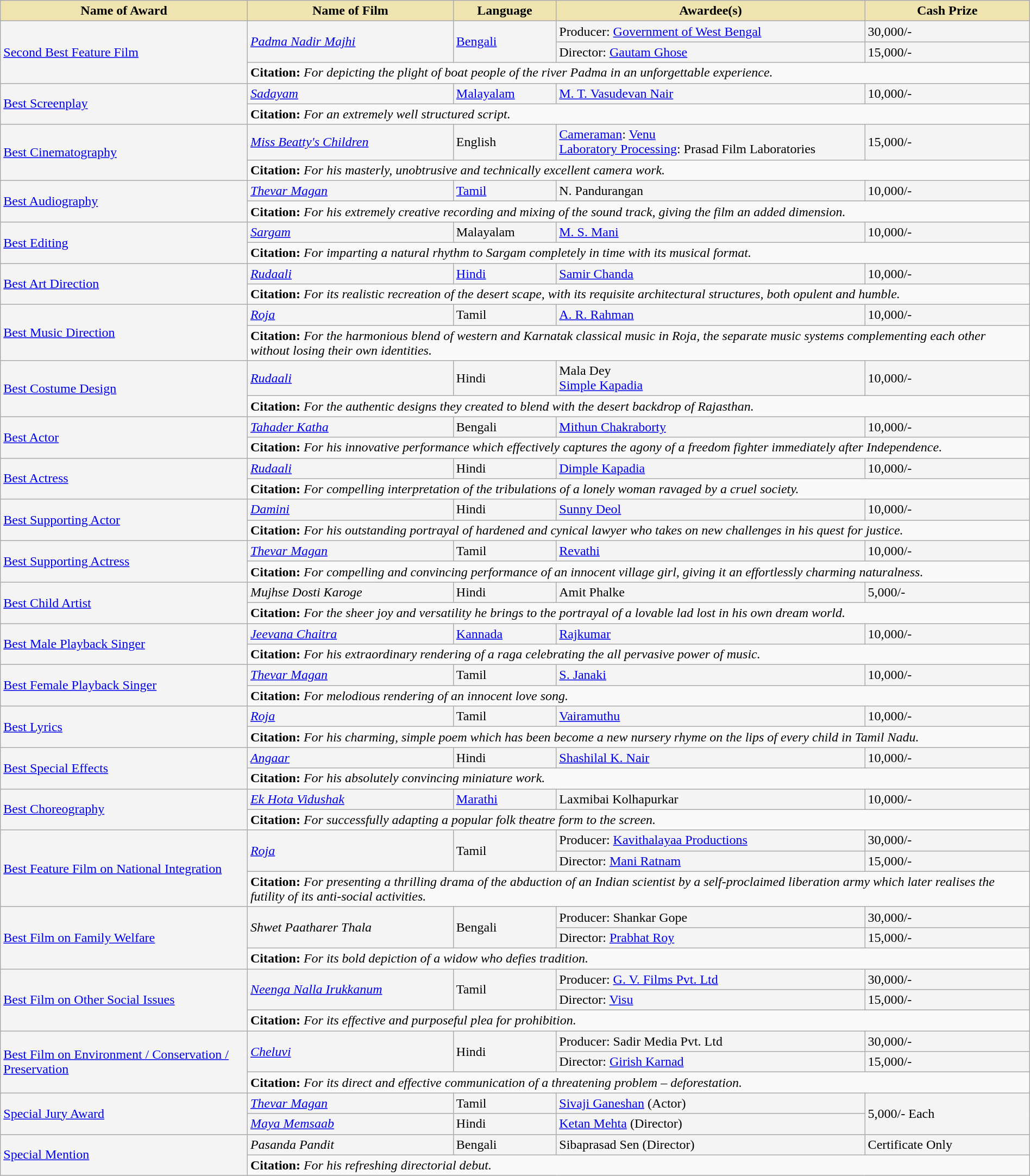<table class="wikitable" style="width:100%;">
<tr>
<th style="background-color:#EFE4B0;width:24%;">Name of Award</th>
<th style="background-color:#EFE4B0;width:20%;">Name of Film</th>
<th style="background-color:#EFE4B0;width:10%;">Language</th>
<th style="background-color:#EFE4B0;width:30%;">Awardee(s)</th>
<th style="background-color:#EFE4B0;width:16%;">Cash Prize</th>
</tr>
<tr style="background-color:#F4F4F4">
<td rowspan="3"><a href='#'>Second Best Feature Film</a></td>
<td rowspan="2"><em><a href='#'>Padma Nadir Majhi</a></em></td>
<td rowspan="2"><a href='#'>Bengali</a></td>
<td>Producer: <a href='#'>Government of West Bengal</a></td>
<td> 30,000/-</td>
</tr>
<tr style="background-color:#F4F4F4">
<td>Director: <a href='#'>Gautam Ghose</a></td>
<td> 15,000/-</td>
</tr>
<tr style="background-color:#F9F9F9">
<td colspan="4"><strong>Citation:</strong> <em>For depicting the plight of boat people of the river Padma in an unforgettable experience.</em></td>
</tr>
<tr style="background-color:#F4F4F4">
<td rowspan="2"><a href='#'>Best Screenplay</a></td>
<td><em><a href='#'>Sadayam</a></em></td>
<td><a href='#'>Malayalam</a></td>
<td><a href='#'>M. T. Vasudevan Nair</a></td>
<td> 10,000/-</td>
</tr>
<tr style="background-color:#F9F9F9">
<td colspan="4"><strong>Citation:</strong> <em>For an extremely well structured script.</em></td>
</tr>
<tr style="background-color:#F4F4F4">
<td rowspan="2"><a href='#'>Best Cinematography</a></td>
<td><em><a href='#'>Miss Beatty's Children</a></em></td>
<td>English</td>
<td><a href='#'>Cameraman</a>: <a href='#'>Venu</a><br><a href='#'>Laboratory Processing</a>: Prasad Film Laboratories</td>
<td> 15,000/-</td>
</tr>
<tr style="background-color:#F9F9F9">
<td colspan="4"><strong>Citation:</strong> <em>For his masterly, unobtrusive and technically excellent camera work.</em></td>
</tr>
<tr style="background-color:#F4F4F4">
<td rowspan="2"><a href='#'>Best Audiography</a></td>
<td><em><a href='#'>Thevar Magan</a></em></td>
<td><a href='#'>Tamil</a></td>
<td>N. Pandurangan</td>
<td> 10,000/-</td>
</tr>
<tr style="background-color:#F9F9F9">
<td colspan="4"><strong>Citation:</strong> <em>For his extremely creative recording and mixing of the sound track, giving the film an added dimension.</em></td>
</tr>
<tr style="background-color:#F4F4F4">
<td rowspan="2"><a href='#'>Best Editing</a></td>
<td><em><a href='#'>Sargam</a></em></td>
<td>Malayalam</td>
<td><a href='#'>M. S. Mani</a></td>
<td> 10,000/-</td>
</tr>
<tr style="background-color:#F9F9F9">
<td colspan="4"><strong>Citation:</strong> <em>For imparting a natural rhythm to Sargam completely in time with its musical format.</em></td>
</tr>
<tr style="background-color:#F4F4F4">
<td rowspan="2"><a href='#'>Best Art Direction</a></td>
<td><em><a href='#'>Rudaali</a></em></td>
<td><a href='#'>Hindi</a></td>
<td><a href='#'>Samir Chanda</a></td>
<td> 10,000/-</td>
</tr>
<tr style="background-color:#F9F9F9">
<td colspan="4"><strong>Citation:</strong> <em>For its realistic recreation of the desert scape, with its requisite architectural structures, both opulent and humble.</em></td>
</tr>
<tr style="background-color:#F4F4F4">
<td rowspan="2"><a href='#'>Best Music Direction</a></td>
<td><em><a href='#'>Roja</a></em></td>
<td>Tamil</td>
<td><a href='#'>A. R. Rahman</a></td>
<td> 10,000/-</td>
</tr>
<tr style="background-color:#F9F9F9">
<td colspan="4"><strong>Citation:</strong> <em>For the harmonious blend of western and Karnatak classical music in Roja, the separate music systems complementing each other without losing their own identities.</em></td>
</tr>
<tr style="background-color:#F4F4F4">
<td rowspan="2"><a href='#'>Best Costume Design</a></td>
<td><em><a href='#'>Rudaali</a></em></td>
<td>Hindi</td>
<td>Mala Dey<br><a href='#'>Simple Kapadia</a></td>
<td> 10,000/-</td>
</tr>
<tr style="background-color:#F9F9F9">
<td colspan="4"><strong>Citation:</strong> <em>For the authentic designs they created to blend with the desert backdrop of Rajasthan.</em></td>
</tr>
<tr style="background-color:#F4F4F4">
<td rowspan="2"><a href='#'>Best Actor</a></td>
<td><em><a href='#'>Tahader Katha</a></em></td>
<td>Bengali</td>
<td><a href='#'>Mithun Chakraborty</a></td>
<td> 10,000/-</td>
</tr>
<tr style="background-color:#F9F9F9">
<td colspan="4"><strong>Citation:</strong> <em>For his innovative performance which effectively captures the agony of a freedom fighter immediately after Independence.</em></td>
</tr>
<tr style="background-color:#F4F4F4">
<td rowspan="2"><a href='#'>Best Actress</a></td>
<td><em><a href='#'>Rudaali</a></em></td>
<td>Hindi</td>
<td><a href='#'>Dimple Kapadia</a></td>
<td> 10,000/-</td>
</tr>
<tr style="background-color:#F9F9F9">
<td colspan="4"><strong>Citation:</strong> <em>For compelling interpretation of the tribulations of a lonely woman ravaged by a cruel society.</em></td>
</tr>
<tr style="background-color:#F4F4F4">
<td rowspan="2"><a href='#'>Best Supporting Actor</a></td>
<td><em><a href='#'>Damini</a></em></td>
<td>Hindi</td>
<td><a href='#'>Sunny Deol</a></td>
<td> 10,000/-</td>
</tr>
<tr style="background-color:#F9F9F9">
<td colspan="4"><strong>Citation:</strong> <em>For his outstanding portrayal of hardened and cynical lawyer who takes on new challenges in his quest for justice.</em></td>
</tr>
<tr style="background-color:#F4F4F4">
<td rowspan="2"><a href='#'>Best Supporting Actress</a></td>
<td><em><a href='#'>Thevar Magan</a></em></td>
<td>Tamil</td>
<td><a href='#'>Revathi</a></td>
<td> 10,000/-</td>
</tr>
<tr style="background-color:#F9F9F9">
<td colspan="4"><strong>Citation:</strong> <em>For compelling and convincing performance of an innocent village girl, giving it an effortlessly charming naturalness.</em></td>
</tr>
<tr style="background-color:#F4F4F4">
<td rowspan="2"><a href='#'>Best Child Artist</a></td>
<td><em>Mujhse Dosti Karoge</em></td>
<td>Hindi</td>
<td>Amit Phalke</td>
<td> 5,000/-</td>
</tr>
<tr style="background-color:#F9F9F9">
<td colspan="4"><strong>Citation:</strong> <em>For the sheer joy and versatility he brings to the portrayal of a lovable lad lost in his own dream world.</em></td>
</tr>
<tr style="background-color:#F4F4F4">
<td rowspan="2"><a href='#'>Best Male Playback Singer</a></td>
<td><em><a href='#'>Jeevana Chaitra</a></em><br></td>
<td><a href='#'>Kannada</a></td>
<td><a href='#'>Rajkumar</a></td>
<td> 10,000/-</td>
</tr>
<tr style="background-color:#F9F9F9">
<td colspan="4"><strong>Citation:</strong> <em>For his extraordinary rendering of a raga celebrating the all pervasive power of music.</em></td>
</tr>
<tr style="background-color:#F4F4F4">
<td rowspan="2"><a href='#'>Best Female Playback Singer</a></td>
<td><em><a href='#'>Thevar Magan</a></em><br></td>
<td>Tamil</td>
<td><a href='#'>S. Janaki</a></td>
<td> 10,000/-</td>
</tr>
<tr style="background-color:#F9F9F9">
<td colspan="4"><strong>Citation:</strong> <em>For melodious rendering of an innocent love song.</em></td>
</tr>
<tr style="background-color:#F4F4F4">
<td rowspan="2"><a href='#'>Best Lyrics</a></td>
<td><em><a href='#'>Roja</a></em><br></td>
<td>Tamil</td>
<td><a href='#'>Vairamuthu</a></td>
<td> 10,000/-</td>
</tr>
<tr style="background-color:#F9F9F9">
<td colspan="4"><strong>Citation:</strong> <em>For his charming, simple poem which has been become a new nursery rhyme on the lips of every child in Tamil Nadu.</em></td>
</tr>
<tr style="background-color:#F4F4F4">
<td rowspan="2"><a href='#'>Best Special Effects</a></td>
<td><em><a href='#'>Angaar</a></em></td>
<td>Hindi</td>
<td><a href='#'>Shashilal K. Nair</a></td>
<td> 10,000/-</td>
</tr>
<tr style="background-color:#F9F9F9">
<td colspan="4"><strong>Citation:</strong> <em>For his absolutely convincing miniature work.</em></td>
</tr>
<tr style="background-color:#F4F4F4">
<td rowspan="2"><a href='#'>Best Choreography</a></td>
<td><em><a href='#'>Ek Hota Vidushak</a></em></td>
<td><a href='#'>Marathi</a></td>
<td>Laxmibai Kolhapurkar</td>
<td> 10,000/-</td>
</tr>
<tr style="background-color:#F9F9F9">
<td colspan="4"><strong>Citation:</strong> <em>For successfully adapting a popular folk theatre form to the screen.</em></td>
</tr>
<tr style="background-color:#F4F4F4">
<td rowspan="3"><a href='#'>Best Feature Film on National Integration</a></td>
<td rowspan="2"><em><a href='#'>Roja</a></em></td>
<td rowspan="2">Tamil</td>
<td>Producer: <a href='#'>Kavithalayaa Productions</a></td>
<td> 30,000/-</td>
</tr>
<tr style="background-color:#F4F4F4">
<td>Director: <a href='#'>Mani Ratnam</a></td>
<td> 15,000/-</td>
</tr>
<tr style="background-color:#F9F9F9">
<td colspan="4"><strong>Citation:</strong> <em>For presenting a thrilling drama of the abduction of an Indian scientist by a self-proclaimed liberation army which later realises the futility of its anti-social activities.</em></td>
</tr>
<tr style="background-color:#F4F4F4">
<td rowspan="3"><a href='#'>Best Film on Family Welfare</a></td>
<td rowspan="2"><em>Shwet Paatharer Thala</em></td>
<td rowspan="2">Bengali</td>
<td>Producer: Shankar Gope</td>
<td> 30,000/-</td>
</tr>
<tr style="background-color:#F4F4F4">
<td>Director: <a href='#'>Prabhat Roy</a></td>
<td> 15,000/-</td>
</tr>
<tr style="background-color:#F9F9F9">
<td colspan="4"><strong>Citation:</strong> <em>For its bold depiction of a widow who defies tradition.</em></td>
</tr>
<tr style="background-color:#F4F4F4">
<td rowspan="3"><a href='#'>Best Film on Other Social Issues</a></td>
<td rowspan="2"><em><a href='#'>Neenga Nalla Irukkanum</a></em></td>
<td rowspan="2">Tamil</td>
<td>Producer: <a href='#'>G. V. Films Pvt. Ltd</a></td>
<td> 30,000/-</td>
</tr>
<tr style="background-color:#F4F4F4">
<td>Director: <a href='#'>Visu</a></td>
<td> 15,000/-</td>
</tr>
<tr style="background-color:#F9F9F9">
<td colspan="4"><strong>Citation:</strong> <em>For its effective and purposeful plea for prohibition.</em></td>
</tr>
<tr style="background-color:#F4F4F4">
<td rowspan="3"><a href='#'>Best Film on Environment / Conservation / Preservation</a></td>
<td rowspan="2"><em><a href='#'>Cheluvi</a></em></td>
<td rowspan="2">Hindi</td>
<td>Producer: Sadir Media Pvt. Ltd</td>
<td> 30,000/-</td>
</tr>
<tr style="background-color:#F4F4F4">
<td>Director: <a href='#'>Girish Karnad</a></td>
<td> 15,000/-</td>
</tr>
<tr style="background-color:#F9F9F9">
<td colspan="4"><strong>Citation:</strong> <em>For its direct and effective communication of a threatening problem – deforestation.</em></td>
</tr>
<tr style="background-color:#F4F4F4">
<td rowspan="2"><a href='#'>Special Jury Award</a></td>
<td><em><a href='#'>Thevar Magan</a></em></td>
<td>Tamil</td>
<td><a href='#'>Sivaji Ganeshan</a> (Actor)</td>
<td rowspan="2"> 5,000/- Each</td>
</tr>
<tr style="background-color:#F4F4F4">
<td><em><a href='#'>Maya Memsaab</a></em></td>
<td>Hindi</td>
<td><a href='#'>Ketan Mehta</a> (Director)</td>
</tr>
<tr style="background-color:#F4F4F4">
<td rowspan="2"><a href='#'>Special Mention</a></td>
<td><em>Pasanda Pandit</em></td>
<td>Bengali</td>
<td>Sibaprasad Sen (Director)</td>
<td>Certificate Only</td>
</tr>
<tr style="background-color:#F9F9F9">
<td colspan="4"><strong>Citation:</strong> <em>For his refreshing directorial debut.</em></td>
</tr>
</table>
